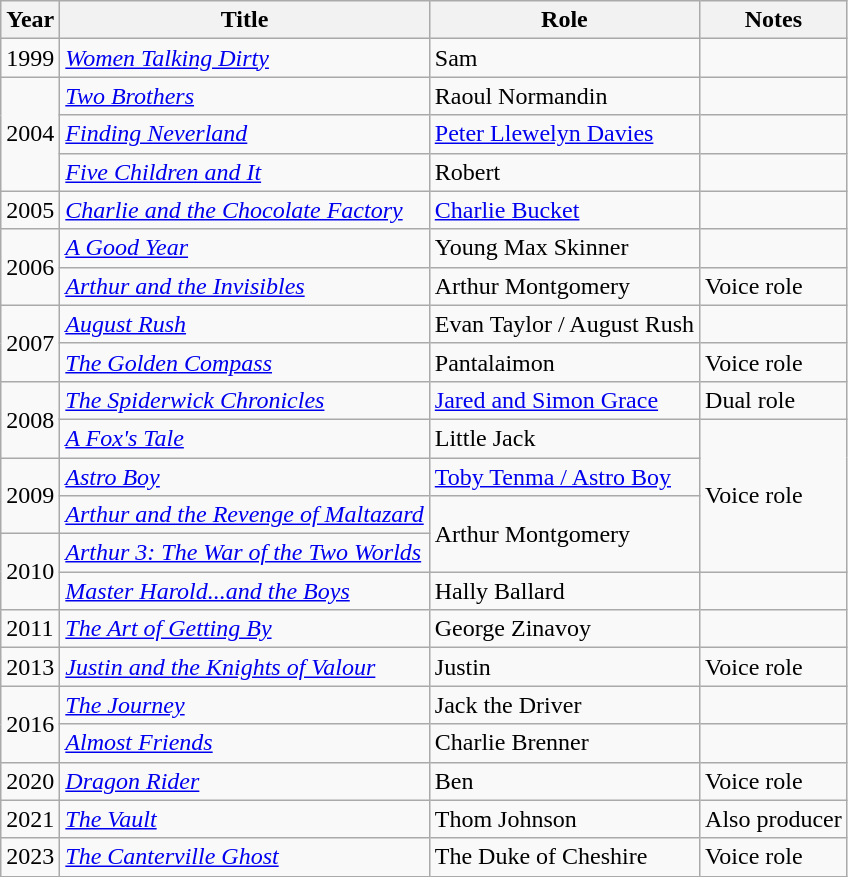<table class="wikitable sortable">
<tr>
<th>Year</th>
<th>Title</th>
<th>Role</th>
<th class="unsortable">Notes</th>
</tr>
<tr>
<td>1999</td>
<td><em><a href='#'>Women Talking Dirty</a></em></td>
<td>Sam</td>
<td></td>
</tr>
<tr>
<td rowspan=3>2004</td>
<td><em><a href='#'>Two Brothers</a></em></td>
<td>Raoul Normandin</td>
<td></td>
</tr>
<tr>
<td><em><a href='#'>Finding Neverland</a></em></td>
<td><a href='#'>Peter Llewelyn Davies</a></td>
<td></td>
</tr>
<tr>
<td><em><a href='#'>Five Children and It</a></em></td>
<td>Robert</td>
<td></td>
</tr>
<tr>
<td>2005</td>
<td><em><a href='#'>Charlie and the Chocolate Factory</a></em></td>
<td><a href='#'>Charlie Bucket</a></td>
<td></td>
</tr>
<tr>
<td rowspan=2>2006</td>
<td data-sort-value="Good Year, A"><em><a href='#'>A Good Year</a></em></td>
<td>Young Max Skinner</td>
<td></td>
</tr>
<tr>
<td><em><a href='#'>Arthur and the Invisibles</a></em></td>
<td>Arthur Montgomery</td>
<td>Voice role</td>
</tr>
<tr>
<td rowspan=2>2007</td>
<td><em><a href='#'>August Rush</a></em></td>
<td>Evan Taylor / August Rush</td>
<td></td>
</tr>
<tr>
<td data-sort-value="Golden Compass, The"><em><a href='#'>The Golden Compass</a></em></td>
<td>Pantalaimon</td>
<td>Voice role</td>
</tr>
<tr>
<td rowspan=2>2008</td>
<td data-sort-value="Spiderwick Chronicles, The"><em><a href='#'>The Spiderwick Chronicles</a></em></td>
<td><a href='#'>Jared and Simon Grace</a></td>
<td>Dual role</td>
</tr>
<tr>
<td data-sort-value="Fox's Tale, A"><em><a href='#'>A Fox's Tale</a></em></td>
<td>Little Jack</td>
<td rowspan="4">Voice role</td>
</tr>
<tr>
<td rowspan=2>2009</td>
<td><em><a href='#'>Astro Boy</a></em></td>
<td><a href='#'>Toby Tenma / Astro Boy</a></td>
</tr>
<tr>
<td><em><a href='#'>Arthur and the Revenge of Maltazard</a></em></td>
<td rowspan="2">Arthur Montgomery</td>
</tr>
<tr>
<td rowspan=2>2010</td>
<td><em><a href='#'>Arthur 3: The War of the Two Worlds</a></em></td>
</tr>
<tr>
<td><em><a href='#'>Master Harold...and the Boys</a></em></td>
<td>Hally Ballard</td>
<td></td>
</tr>
<tr>
<td>2011</td>
<td data-sort-value="Art of Getting By, The"><em><a href='#'>The Art of Getting By</a></em></td>
<td>George Zinavoy</td>
<td></td>
</tr>
<tr>
<td>2013</td>
<td><em><a href='#'>Justin and the Knights of Valour</a></em></td>
<td>Justin</td>
<td>Voice role</td>
</tr>
<tr>
<td rowspan=2>2016</td>
<td data-sort-value="Journey, The"><em><a href='#'>The Journey</a></em></td>
<td>Jack the Driver</td>
<td></td>
</tr>
<tr>
<td><em><a href='#'>Almost Friends</a></em></td>
<td>Charlie Brenner</td>
<td></td>
</tr>
<tr>
<td>2020</td>
<td><em><a href='#'>Dragon Rider</a></em></td>
<td>Ben</td>
<td>Voice role</td>
</tr>
<tr>
<td>2021</td>
<td data-sort-value="Vault, The"><em><a href='#'>The Vault</a></em></td>
<td>Thom Johnson</td>
<td>Also producer</td>
</tr>
<tr>
<td>2023</td>
<td data-sort-value="Canterville Ghost, The"><em><a href='#'>The Canterville Ghost</a></em></td>
<td>The Duke of Cheshire</td>
<td>Voice role</td>
</tr>
</table>
